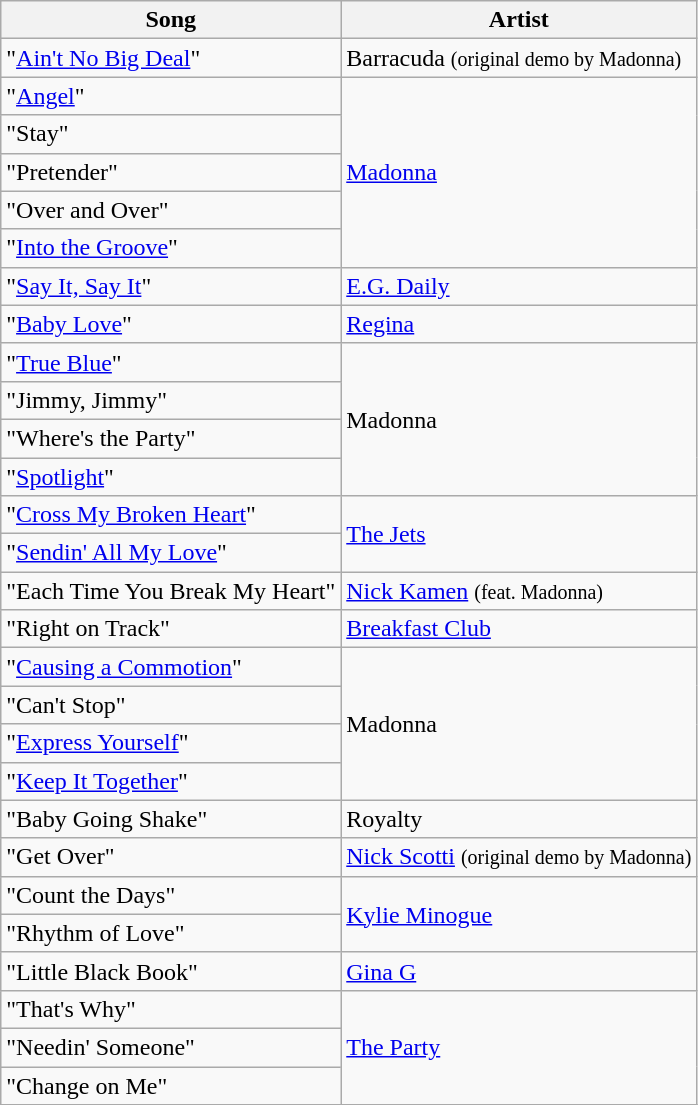<table class="wikitable">
<tr>
<th>Song</th>
<th>Artist</th>
</tr>
<tr>
<td>"<a href='#'>Ain't No Big Deal</a>"</td>
<td>Barracuda <small>(original demo by Madonna)</small></td>
</tr>
<tr>
<td>"<a href='#'>Angel</a>"</td>
<td rowspan="5"><a href='#'>Madonna</a></td>
</tr>
<tr>
<td>"Stay"</td>
</tr>
<tr>
<td>"Pretender"</td>
</tr>
<tr>
<td>"Over and Over"</td>
</tr>
<tr>
<td>"<a href='#'>Into the Groove</a>"</td>
</tr>
<tr>
<td>"<a href='#'>Say It, Say It</a>"</td>
<td><a href='#'>E.G. Daily</a></td>
</tr>
<tr>
<td>"<a href='#'>Baby Love</a>"</td>
<td><a href='#'>Regina</a></td>
</tr>
<tr>
<td>"<a href='#'>True Blue</a>"</td>
<td rowspan="4">Madonna</td>
</tr>
<tr>
<td>"Jimmy, Jimmy"</td>
</tr>
<tr>
<td>"Where's the Party"</td>
</tr>
<tr>
<td>"<a href='#'>Spotlight</a>"</td>
</tr>
<tr>
<td>"<a href='#'>Cross My Broken Heart</a>"</td>
<td rowspan="2"><a href='#'>The Jets</a></td>
</tr>
<tr>
<td>"<a href='#'>Sendin' All My Love</a>"</td>
</tr>
<tr>
<td>"Each Time You Break My Heart"</td>
<td><a href='#'>Nick Kamen</a> <small>(feat. Madonna)</small></td>
</tr>
<tr>
<td>"Right on Track"</td>
<td><a href='#'>Breakfast Club</a></td>
</tr>
<tr>
<td>"<a href='#'>Causing a Commotion</a>"</td>
<td rowspan="4">Madonna</td>
</tr>
<tr>
<td>"Can't Stop"</td>
</tr>
<tr>
<td>"<a href='#'>Express Yourself</a>"</td>
</tr>
<tr>
<td>"<a href='#'>Keep It Together</a>"</td>
</tr>
<tr>
<td>"Baby Going Shake"</td>
<td>Royalty</td>
</tr>
<tr>
<td>"Get Over"</td>
<td><a href='#'>Nick Scotti</a> <small>(original demo by Madonna)</small></td>
</tr>
<tr>
<td>"Count the Days"</td>
<td rowspan="2"><a href='#'>Kylie Minogue</a></td>
</tr>
<tr>
<td>"Rhythm of Love"</td>
</tr>
<tr>
<td>"Little Black Book"</td>
<td><a href='#'>Gina G</a></td>
</tr>
<tr>
<td>"That's Why"</td>
<td rowspan="3"><a href='#'>The Party</a></td>
</tr>
<tr>
<td>"Needin' Someone"</td>
</tr>
<tr>
<td>"Change on Me"</td>
</tr>
<tr>
</tr>
</table>
